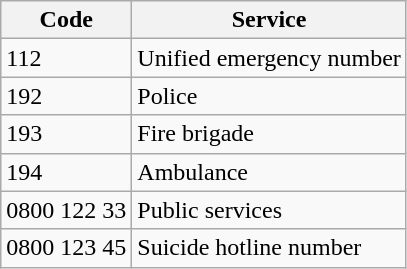<table class="wikitable">
<tr>
<th>Code</th>
<th>Service</th>
</tr>
<tr>
<td>112</td>
<td>Unified emergency number</td>
</tr>
<tr>
<td>192</td>
<td>Police</td>
</tr>
<tr>
<td>193</td>
<td>Fire brigade</td>
</tr>
<tr>
<td>194</td>
<td>Ambulance</td>
</tr>
<tr>
<td>0800 122 33</td>
<td>Public services</td>
</tr>
<tr>
<td>0800 123 45</td>
<td>Suicide hotline number</td>
</tr>
</table>
